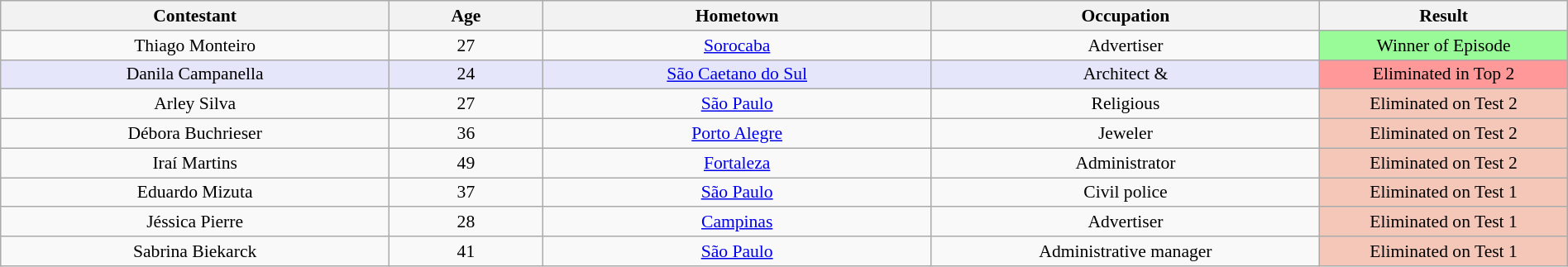<table class="wikitable sortable" style="text-align:center; font-size:90%; width:100%;">
<tr>
<th width="200px">Contestant</th>
<th width="075px">Age</th>
<th width="200px">Hometown</th>
<th width="200px">Occupation</th>
<th width="125px">Result</th>
</tr>
<tr>
<td>Thiago Monteiro</td>
<td>27</td>
<td><a href='#'>Sorocaba</a></td>
<td>Advertiser</td>
<td bgcolor=98FB98>Winner of Episode</td>
</tr>
<tr bgcolor=E6E6FA>
<td>Danila Campanella</td>
<td>24</td>
<td><a href='#'>São Caetano do Sul</a></td>
<td>Architect & </td>
<td bgcolor=FF9999>Eliminated in Top 2</td>
</tr>
<tr>
<td>Arley Silva</td>
<td>27</td>
<td><a href='#'>São Paulo</a></td>
<td>Religious </td>
<td bgcolor=F4C7B8>Eliminated on Test 2</td>
</tr>
<tr>
<td>Débora Buchrieser</td>
<td>36</td>
<td><a href='#'>Porto Alegre</a></td>
<td>Jeweler</td>
<td bgcolor=F4C7B8>Eliminated on Test 2</td>
</tr>
<tr>
<td>Iraí Martins</td>
<td>49</td>
<td><a href='#'>Fortaleza</a></td>
<td>Administrator</td>
<td bgcolor=F4C7B8>Eliminated on Test 2</td>
</tr>
<tr>
<td>Eduardo Mizuta</td>
<td>37</td>
<td><a href='#'>São Paulo</a></td>
<td>Civil police</td>
<td bgcolor=F4C7B8>Eliminated on Test 1</td>
</tr>
<tr>
<td>Jéssica Pierre</td>
<td>28</td>
<td><a href='#'>Campinas</a></td>
<td>Advertiser</td>
<td bgcolor=F4C7B8>Eliminated on Test 1</td>
</tr>
<tr>
<td>Sabrina Biekarck</td>
<td>41</td>
<td><a href='#'>São Paulo</a></td>
<td>Administrative manager</td>
<td bgcolor=F4C7B8>Eliminated on Test 1</td>
</tr>
</table>
